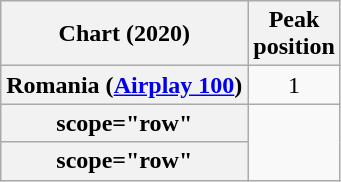<table class="wikitable sortable plainrowheaders" style="text-align:center">
<tr>
<th>Chart (2020)</th>
<th>Peak<br>position</th>
</tr>
<tr>
<th scope="row">Romania (<a href='#'>Airplay 100</a>)</th>
<td>1</td>
</tr>
<tr>
<th>scope="row"</th>
</tr>
<tr>
<th>scope="row"</th>
</tr>
</table>
